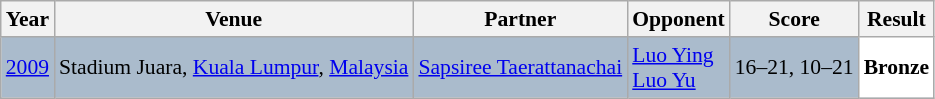<table class="sortable wikitable" style="font-size: 90%;">
<tr>
<th>Year</th>
<th>Venue</th>
<th>Partner</th>
<th>Opponent</th>
<th>Score</th>
<th>Result</th>
</tr>
<tr style="background:#AABBCC">
<td align="center"><a href='#'>2009</a></td>
<td align="left">Stadium Juara, <a href='#'>Kuala Lumpur</a>, <a href='#'>Malaysia</a></td>
<td align="left"> <a href='#'>Sapsiree Taerattanachai</a></td>
<td align="left"> <a href='#'>Luo Ying</a><br> <a href='#'>Luo Yu</a></td>
<td align="left">16–21, 10–21</td>
<td style="text-align:left; background:white"> <strong>Bronze</strong></td>
</tr>
</table>
